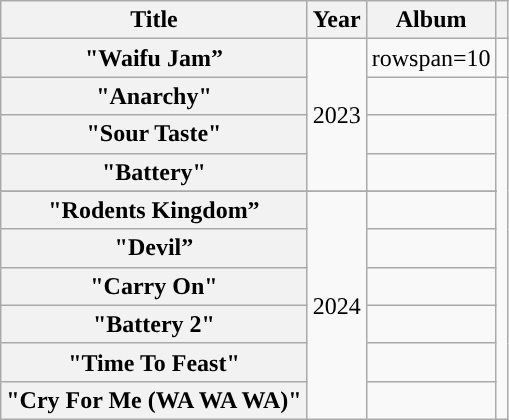<table class="wikitable plainrowheaders">
<tr>
<th scope="col">Title</th>
<th scope="col">Year</th>
<th>Album</th>
<th scope="col"></th>
</tr>
<tr>
<th scope="row">"Waifu Jam”</th>
<td rowspan="4”">2023</td>
<td>rowspan=10 </td>
<td align="center"></td>
</tr>
<tr>
<th scope="row">"Anarchy"</th>
<td align="center"></td>
</tr>
<tr>
<th scope="row">"Sour Taste"</th>
<td align="center"></td>
</tr>
<tr>
<th scope="row">"Battery"</th>
<td align="center"></td>
</tr>
<tr>
</tr>
<tr>
<th scope="row">"Rodents Kingdom”</th>
<td rowspan="6”">2024</td>
<td align="center"></td>
</tr>
<tr>
<th scope="row">"Devil”</th>
<td align="center"></td>
</tr>
<tr>
<th scope="row">"Carry On"</th>
<td align="center"></td>
</tr>
<tr>
<th scope="row">"Battery 2"</th>
<td align="center"></td>
</tr>
<tr>
<th scope="row">"Time To Feast"</th>
<td align="center"></td>
</tr>
<tr>
<th scope="row">"Cry For Me (WA WA WA)"</th>
<td align="center"></td>
</tr>
</table>
